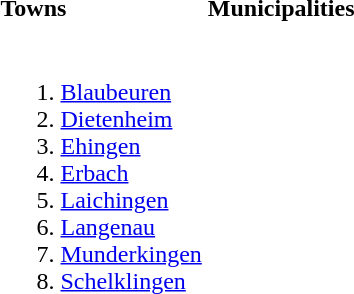<table>
<tr>
<th align=left>Towns</th>
<th colspan=3 align=left>Municipalities</th>
</tr>
<tr valign=top>
<td><br><ol><li><a href='#'>Blaubeuren</a></li><li><a href='#'>Dietenheim</a></li><li><a href='#'>Ehingen</a></li><li><a href='#'>Erbach</a></li><li><a href='#'>Laichingen</a></li><li><a href='#'>Langenau</a></li><li><a href='#'>Munderkingen</a></li><li><a href='#'>Schelklingen</a></li></ol></td>
<td><br></td>
</tr>
</table>
